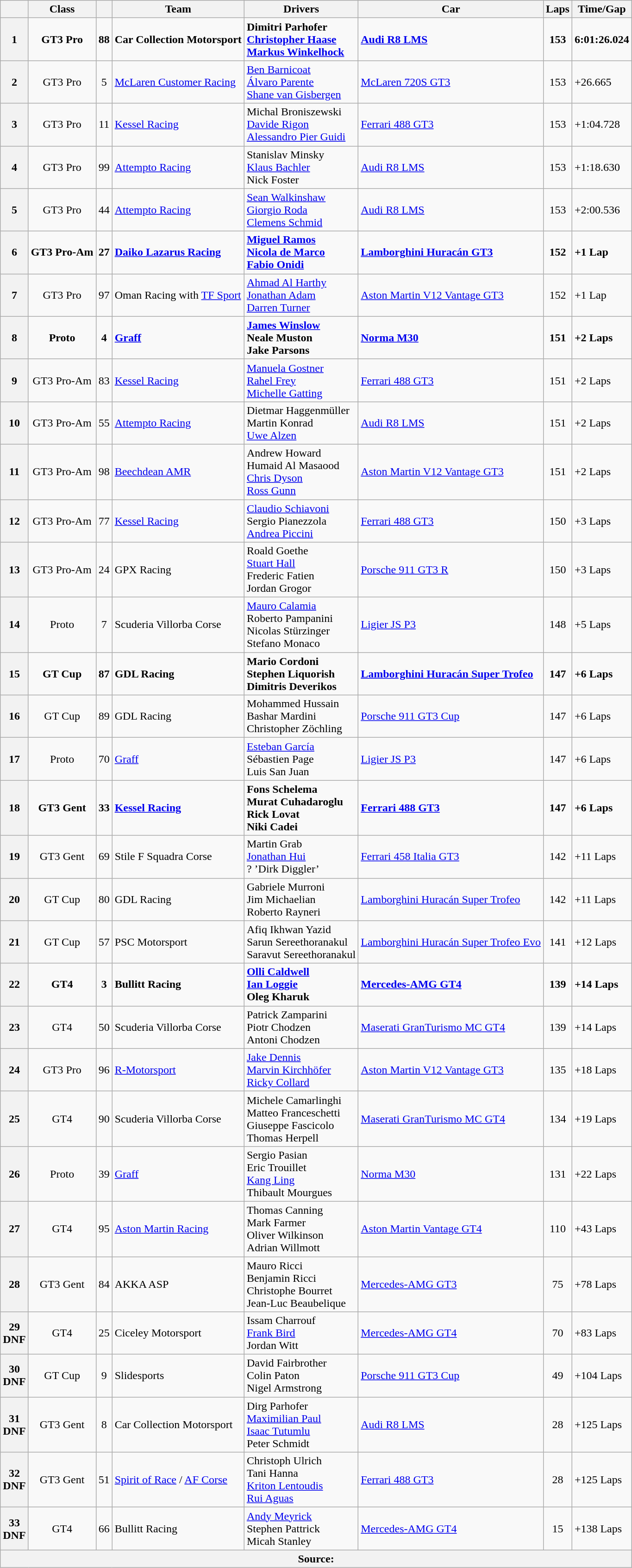<table class="wikitable" style="font-size: 100%;">
<tr>
<th></th>
<th>Class</th>
<th></th>
<th>Team</th>
<th>Drivers</th>
<th>Car</th>
<th>Laps</th>
<th>Time/Gap</th>
</tr>
<tr>
<th>1</th>
<td align="center"><strong>GT3 Pro</strong></td>
<td align="center"><strong>88</strong></td>
<td><strong> Car Collection Motorsport</strong></td>
<td><strong> Dimitri Parhofer<br> <a href='#'>Christopher Haase</a><br> <a href='#'>Markus Winkelhock</a></strong></td>
<td><a href='#'><strong>Audi R8 LMS</strong></a></td>
<td align="center"><strong>153</strong></td>
<td><strong>6:01:26.024</strong></td>
</tr>
<tr>
<th>2</th>
<td align="center">GT3 Pro</td>
<td align="center">5</td>
<td> <a href='#'>McLaren Customer Racing</a></td>
<td> <a href='#'>Ben Barnicoat</a><br> <a href='#'>Álvaro Parente</a><br> <a href='#'>Shane van Gisbergen</a></td>
<td><a href='#'>McLaren 720S GT3</a></td>
<td align="center">153</td>
<td>+26.665</td>
</tr>
<tr>
<th>3</th>
<td align="center">GT3 Pro</td>
<td align="center">11</td>
<td> <a href='#'>Kessel Racing</a></td>
<td> Michal Broniszewski<br> <a href='#'>Davide Rigon</a><br> <a href='#'>Alessandro Pier Guidi</a></td>
<td><a href='#'>Ferrari 488 GT3</a></td>
<td align="center">153</td>
<td>+1:04.728</td>
</tr>
<tr>
<th>4</th>
<td align="center">GT3 Pro</td>
<td align="center">99</td>
<td> <a href='#'>Attempto Racing</a></td>
<td> Stanislav Minsky<br> <a href='#'>Klaus Bachler</a><br> Nick Foster</td>
<td><a href='#'>Audi R8 LMS</a></td>
<td align="center">153</td>
<td>+1:18.630</td>
</tr>
<tr>
<th>5</th>
<td align="center">GT3 Pro</td>
<td align="center">44</td>
<td> <a href='#'>Attempto Racing</a></td>
<td> <a href='#'>Sean Walkinshaw</a><br> <a href='#'>Giorgio Roda</a><br> <a href='#'>Clemens Schmid</a></td>
<td><a href='#'>Audi R8 LMS</a></td>
<td align="center">153</td>
<td>+2:00.536</td>
</tr>
<tr>
<th>6</th>
<td align="center"><strong>GT3 Pro-Am</strong></td>
<td align="center"><strong>27</strong></td>
<td><strong> <a href='#'>Daiko Lazarus Racing</a></strong></td>
<td><strong> <a href='#'>Miguel Ramos</a><br> <a href='#'>Nicola de Marco</a><br> <a href='#'>Fabio Onidi</a></strong></td>
<td><a href='#'><strong>Lamborghini Huracán GT3</strong></a></td>
<td align="center"><strong>152</strong></td>
<td><strong>+1 Lap</strong></td>
</tr>
<tr>
<th>7</th>
<td align="center">GT3 Pro</td>
<td align="center">97</td>
<td> Oman Racing with <a href='#'>TF Sport</a></td>
<td> <a href='#'>Ahmad Al Harthy</a> <br> <a href='#'>Jonathan Adam</a><br> <a href='#'>Darren Turner</a></td>
<td><a href='#'>Aston Martin V12 Vantage GT3</a></td>
<td align="center">152</td>
<td>+1 Lap</td>
</tr>
<tr>
<th>8</th>
<td align="center"><strong>Proto</strong></td>
<td align="center"><strong>4</strong></td>
<td><strong> <a href='#'>Graff</a></strong></td>
<td><strong> <a href='#'>James Winslow</a><br> Neale Muston<br> Jake Parsons</strong></td>
<td><strong><a href='#'>Norma M30</a></strong></td>
<td align="center"><strong>151</strong></td>
<td><strong>+2 Laps</strong></td>
</tr>
<tr>
<th>9</th>
<td align="center">GT3 Pro-Am</td>
<td align="center">83</td>
<td> <a href='#'>Kessel Racing</a></td>
<td> <a href='#'>Manuela Gostner</a><br> <a href='#'>Rahel Frey</a><br> <a href='#'>Michelle Gatting</a></td>
<td><a href='#'>Ferrari 488 GT3</a></td>
<td align="center">151</td>
<td>+2 Laps</td>
</tr>
<tr>
<th>10</th>
<td align="center">GT3 Pro-Am</td>
<td align="center">55</td>
<td> <a href='#'>Attempto Racing</a></td>
<td> Dietmar Haggenmüller<br> Martin Konrad<br> <a href='#'>Uwe Alzen</a></td>
<td><a href='#'>Audi R8 LMS</a></td>
<td align="center">151</td>
<td>+2 Laps</td>
</tr>
<tr>
<th>11</th>
<td align="center">GT3 Pro-Am</td>
<td align="center">98</td>
<td> <a href='#'>Beechdean AMR</a></td>
<td> Andrew Howard<br> Humaid Al Masaood<br> <a href='#'>Chris Dyson</a><br> <a href='#'>Ross Gunn</a></td>
<td><a href='#'>Aston Martin V12 Vantage GT3</a></td>
<td align="center">151</td>
<td>+2 Laps</td>
</tr>
<tr>
<th>12</th>
<td align="center">GT3 Pro-Am</td>
<td align="center">77</td>
<td> <a href='#'>Kessel Racing</a></td>
<td> <a href='#'>Claudio Schiavoni</a><br> Sergio Pianezzola<br> <a href='#'>Andrea Piccini</a></td>
<td><a href='#'>Ferrari 488 GT3</a></td>
<td align="center">150</td>
<td>+3 Laps</td>
</tr>
<tr>
<th>13</th>
<td align="center">GT3 Pro-Am</td>
<td align="center">24</td>
<td> GPX Racing</td>
<td> Roald Goethe<br> <a href='#'>Stuart Hall</a><br> Frederic Fatien<br> Jordan Grogor</td>
<td><a href='#'>Porsche 911 GT3 R</a></td>
<td align="center">150</td>
<td>+3 Laps</td>
</tr>
<tr>
<th>14</th>
<td align="center">Proto</td>
<td align="center">7</td>
<td> Scuderia Villorba Corse</td>
<td> <a href='#'>Mauro Calamia</a><br> Roberto Pampanini<br> Nicolas Stürzinger<br> Stefano Monaco</td>
<td><a href='#'>Ligier JS P3</a></td>
<td align="center">148</td>
<td>+5 Laps</td>
</tr>
<tr>
<th>15</th>
<td align="center"><strong>GT Cup</strong></td>
<td align="center"><strong>87</strong></td>
<td><strong> GDL Racing</strong></td>
<td><strong> Mario Cordoni<br> Stephen Liquorish<br> Dimitris Deverikos</strong></td>
<td><a href='#'><strong>Lamborghini Huracán Super Trofeo</strong></a></td>
<td align="center"><strong>147</strong></td>
<td><strong>+6 Laps</strong></td>
</tr>
<tr>
<th>16</th>
<td align="center">GT Cup</td>
<td align="center">89</td>
<td> GDL Racing</td>
<td> Mohammed Hussain<br> Bashar Mardini<br> Christopher Zöchling</td>
<td><a href='#'>Porsche 911 GT3 Cup</a></td>
<td align="center">147</td>
<td>+6 Laps</td>
</tr>
<tr>
<th>17</th>
<td align="center">Proto</td>
<td align="center">70</td>
<td> <a href='#'>Graff</a></td>
<td> <a href='#'>Esteban García</a><br> Sébastien Page<br> Luis San Juan</td>
<td><a href='#'>Ligier JS P3</a></td>
<td align="center">147</td>
<td>+6 Laps</td>
</tr>
<tr>
<th>18</th>
<td align="center"><strong>GT3 Gent</strong></td>
<td align="center"><strong>33</strong></td>
<td><strong> <a href='#'>Kessel Racing</a></strong></td>
<td><strong> Fons Schelema</strong><br><strong> Murat Cuhadaroglu<br> Rick Lovat</strong><br><strong> Niki Cadei</strong></td>
<td><a href='#'><strong>Ferrari 488 GT3</strong></a></td>
<td align="center"><strong>147</strong></td>
<td><strong>+6 Laps</strong></td>
</tr>
<tr>
<th>19</th>
<td align="center">GT3 Gent</td>
<td align="center">69</td>
<td> Stile F Squadra Corse</td>
<td> Martin Grab<br> <a href='#'>Jonathan Hui</a><br>? ’Dirk Diggler’</td>
<td><a href='#'>Ferrari 458 Italia GT3</a></td>
<td align="center">142</td>
<td>+11 Laps</td>
</tr>
<tr>
<th>20</th>
<td align="center">GT Cup</td>
<td align="center">80</td>
<td> GDL Racing</td>
<td> Gabriele Murroni<br> Jim Michaelian<br> Roberto Rayneri</td>
<td><a href='#'>Lamborghini Huracán Super Trofeo</a></td>
<td align="center">142</td>
<td>+11 Laps</td>
</tr>
<tr>
<th>21</th>
<td align="center">GT Cup</td>
<td align="center">57</td>
<td> PSC Motorsport</td>
<td> Afiq Ikhwan Yazid<br> Sarun Sereethoranakul<br> Saravut Sereethoranakul</td>
<td><a href='#'>Lamborghini Huracán Super Trofeo Evo</a></td>
<td align="center">141</td>
<td>+12 Laps</td>
</tr>
<tr>
<th>22</th>
<td align="center"><strong>GT4</strong></td>
<td align="center"><strong>3</strong></td>
<td><strong> Bullitt Racing</strong></td>
<td><strong> <a href='#'>Olli Caldwell</a><br> <a href='#'>Ian Loggie</a><br> Oleg Kharuk</strong></td>
<td><a href='#'><strong>Mercedes-AMG GT4</strong></a></td>
<td align="center"><strong>139</strong></td>
<td><strong>+14 Laps</strong></td>
</tr>
<tr>
<th>23</th>
<td align="center">GT4</td>
<td align="center">50</td>
<td> Scuderia Villorba Corse</td>
<td> Patrick Zamparini<br> Piotr Chodzen<br> Antoni Chodzen</td>
<td><a href='#'>Maserati GranTurismo MC GT4</a></td>
<td align="center">139</td>
<td>+14 Laps</td>
</tr>
<tr>
<th>24</th>
<td align="center">GT3 Pro</td>
<td align="center">96</td>
<td> <a href='#'>R-Motorsport</a></td>
<td> <a href='#'>Jake Dennis</a><br> <a href='#'>Marvin Kirchhöfer</a><br> <a href='#'>Ricky Collard</a></td>
<td><a href='#'>Aston Martin V12 Vantage GT3</a></td>
<td align="center">135</td>
<td>+18 Laps</td>
</tr>
<tr>
<th>25</th>
<td align="center">GT4</td>
<td align="center">90</td>
<td> Scuderia Villorba Corse</td>
<td> Michele Camarlinghi<br> Matteo Franceschetti<br> Giuseppe Fascicolo<br> Thomas Herpell</td>
<td><a href='#'>Maserati GranTurismo MC GT4</a></td>
<td align="center">134</td>
<td>+19 Laps</td>
</tr>
<tr>
<th>26</th>
<td align="center">Proto</td>
<td align="center">39</td>
<td> <a href='#'>Graff</a></td>
<td> Sergio Pasian<br> Eric Trouillet<br> <a href='#'>Kang Ling</a><br> Thibault Mourgues</td>
<td><a href='#'>Norma M30</a></td>
<td align="center">131</td>
<td>+22 Laps</td>
</tr>
<tr>
<th>27</th>
<td align="center">GT4</td>
<td align="center">95</td>
<td> <a href='#'>Aston Martin Racing</a></td>
<td> Thomas Canning<br> Mark Farmer<br> Oliver Wilkinson<br> Adrian Willmott</td>
<td><a href='#'>Aston Martin Vantage GT4</a></td>
<td align="center">110</td>
<td>+43 Laps</td>
</tr>
<tr>
<th>28</th>
<td align="center">GT3 Gent</td>
<td align="center">84</td>
<td> AKKA ASP</td>
<td> Mauro Ricci<br> Benjamin Ricci<br> Christophe Bourret<br> Jean-Luc Beaubelique</td>
<td><a href='#'>Mercedes-AMG GT3</a></td>
<td align="center">75</td>
<td>+78 Laps</td>
</tr>
<tr>
<th>29<br>DNF</th>
<td align="center">GT4</td>
<td align="center">25</td>
<td> Ciceley Motorsport</td>
<td> Issam Charrouf<br> <a href='#'>Frank Bird</a><br> Jordan Witt</td>
<td><a href='#'>Mercedes-AMG GT4</a></td>
<td align="center">70</td>
<td>+83 Laps</td>
</tr>
<tr>
<th>30<br>DNF</th>
<td align="center">GT Cup</td>
<td align="center">9</td>
<td> Slidesports</td>
<td> David Fairbrother<br> Colin Paton<br> Nigel Armstrong</td>
<td><a href='#'>Porsche 911 GT3 Cup</a></td>
<td align="center">49</td>
<td>+104 Laps</td>
</tr>
<tr>
<th>31<br>DNF</th>
<td align="center">GT3 Gent</td>
<td align="center">8</td>
<td> Car Collection Motorsport</td>
<td> Dirg Parhofer<br> <a href='#'>Maximilian Paul</a><br> <a href='#'>Isaac Tutumlu</a><br> Peter Schmidt</td>
<td><a href='#'>Audi R8 LMS</a></td>
<td align="center">28</td>
<td>+125 Laps</td>
</tr>
<tr>
<th>32<br>DNF</th>
<td align="center">GT3 Gent</td>
<td align="center">51</td>
<td> <a href='#'>Spirit of Race</a> / <a href='#'>AF Corse</a></td>
<td> Christoph Ulrich<br> Tani Hanna<br> <a href='#'>Kriton Lentoudis</a><br> <a href='#'>Rui Aguas</a></td>
<td><a href='#'>Ferrari 488 GT3</a></td>
<td align="center">28</td>
<td>+125 Laps</td>
</tr>
<tr>
<th>33<br>DNF</th>
<td align="center">GT4</td>
<td align="center">66</td>
<td> Bullitt Racing</td>
<td> <a href='#'>Andy Meyrick</a><br> Stephen Pattrick<br> Micah Stanley</td>
<td><a href='#'>Mercedes-AMG GT4</a></td>
<td align="center">15</td>
<td>+138 Laps</td>
</tr>
<tr>
<th colspan="8">Source:</th>
</tr>
</table>
